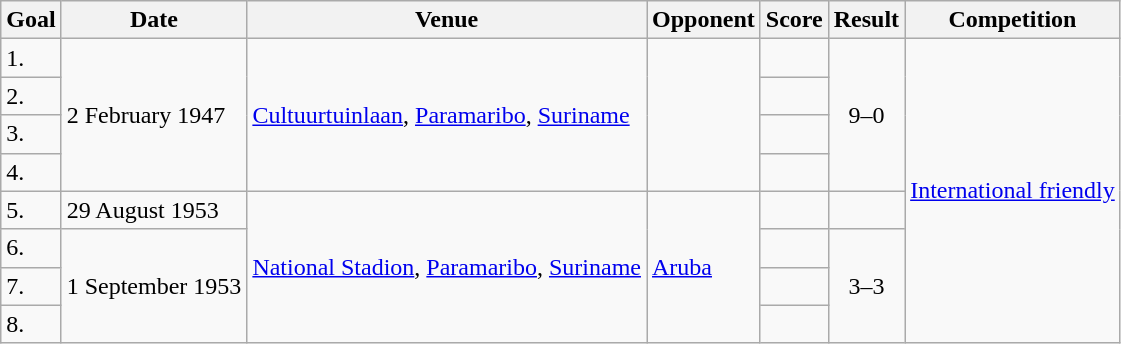<table class="wikitable collapsible">
<tr>
<th>Goal</th>
<th>Date</th>
<th>Venue</th>
<th>Opponent</th>
<th>Score</th>
<th>Result</th>
<th>Competition</th>
</tr>
<tr>
<td>1.</td>
<td rowspan=4>2 February 1947</td>
<td rowspan=4><a href='#'>Cultuurtuinlaan</a>, <a href='#'>Paramaribo</a>, <a href='#'>Suriname</a></td>
<td rowspan=4></td>
<td></td>
<td rowspan=4 style="text-align:center;">9–0</td>
<td rowspan=8><a href='#'>International friendly</a></td>
</tr>
<tr>
<td>2.</td>
<td></td>
</tr>
<tr>
<td>3.</td>
<td></td>
</tr>
<tr>
<td>4.</td>
<td></td>
</tr>
<tr>
<td>5.</td>
<td>29 August 1953</td>
<td rowspan=4><a href='#'>National Stadion</a>, <a href='#'>Paramaribo</a>, <a href='#'>Suriname</a></td>
<td rowspan=4> <a href='#'>Aruba</a></td>
<td></td>
<td></td>
</tr>
<tr>
<td>6.</td>
<td rowspan=3>1 September 1953</td>
<td></td>
<td rowspan=3 style="text-align:center;">3–3</td>
</tr>
<tr>
<td>7.</td>
<td></td>
</tr>
<tr>
<td>8.</td>
<td></td>
</tr>
</table>
